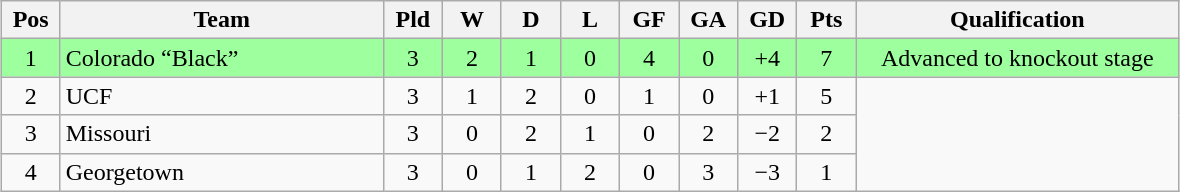<table class="wikitable" style="text-align:center; margin: 1em auto">
<tr>
<th style="width:2em">Pos</th>
<th style="width:13em">Team</th>
<th style="width:2em">Pld</th>
<th style="width:2em">W</th>
<th style="width:2em">D</th>
<th style="width:2em">L</th>
<th style="width:2em">GF</th>
<th style="width:2em">GA</th>
<th style="width:2em">GD</th>
<th style="width:2em">Pts</th>
<th style="width:13em">Qualification</th>
</tr>
<tr bgcolor="#9eff9e">
<td>1</td>
<td style="text-align:left">Colorado “Black”</td>
<td>3</td>
<td>2</td>
<td>1</td>
<td>0</td>
<td>4</td>
<td>0</td>
<td>+4</td>
<td>7</td>
<td>Advanced to knockout stage</td>
</tr>
<tr>
<td>2</td>
<td style="text-align:left">UCF</td>
<td>3</td>
<td>1</td>
<td>2</td>
<td>0</td>
<td>1</td>
<td>0</td>
<td>+1</td>
<td>5</td>
</tr>
<tr>
<td>3</td>
<td style="text-align:left">Missouri</td>
<td>3</td>
<td>0</td>
<td>2</td>
<td>1</td>
<td>0</td>
<td>2</td>
<td>−2</td>
<td>2</td>
</tr>
<tr>
<td>4</td>
<td style="text-align:left">Georgetown</td>
<td>3</td>
<td>0</td>
<td>1</td>
<td>2</td>
<td>0</td>
<td>3</td>
<td>−3</td>
<td>1</td>
</tr>
</table>
